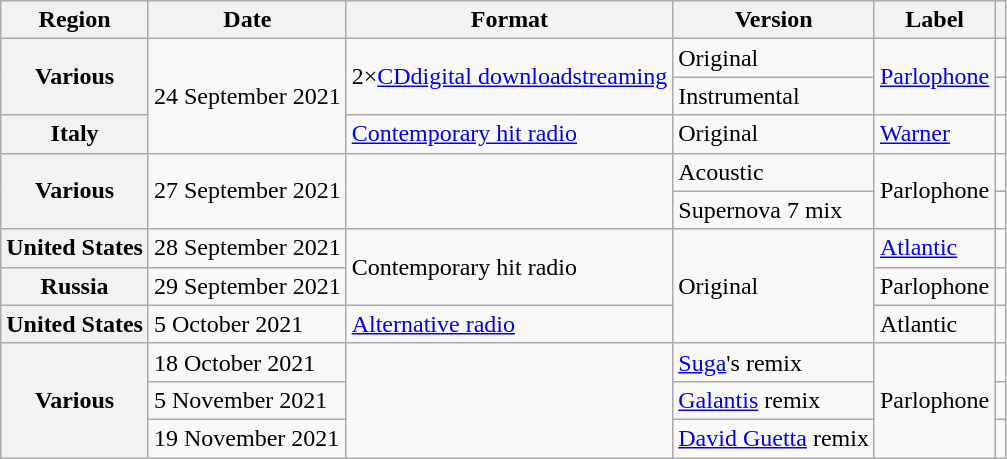<table class="wikitable plainrowheaders">
<tr>
<th scope="col">Region</th>
<th scope="col">Date</th>
<th scope="col">Format</th>
<th scope="col">Version</th>
<th scope="col">Label</th>
<th scope="col"></th>
</tr>
<tr>
<th scope="row" rowspan="2">Various</th>
<td rowspan="3">24 September 2021</td>
<td rowspan="2">2×<a href='#'>CD</a><a href='#'>digital download</a><a href='#'>streaming</a></td>
<td>Original</td>
<td rowspan="2"><a href='#'>Parlophone</a></td>
<td align="center"></td>
</tr>
<tr>
<td>Instrumental</td>
<td align="center"></td>
</tr>
<tr>
<th scope="row">Italy</th>
<td><a href='#'>Contemporary hit radio</a></td>
<td>Original</td>
<td><a href='#'>Warner</a></td>
<td align="center"></td>
</tr>
<tr>
<th scope="row" rowspan="2">Various</th>
<td rowspan="2">27 September 2021</td>
<td rowspan="2"></td>
<td>Acoustic</td>
<td rowspan="2">Parlophone</td>
<td align="center"></td>
</tr>
<tr>
<td>Supernova 7 mix</td>
<td align="center"></td>
</tr>
<tr>
<th scope="row">United States</th>
<td>28 September 2021</td>
<td rowspan="2">Contemporary hit radio</td>
<td rowspan="3">Original</td>
<td><a href='#'>Atlantic</a></td>
<td align="center"></td>
</tr>
<tr>
<th scope="row">Russia</th>
<td>29 September 2021</td>
<td>Parlophone</td>
<td align="center"></td>
</tr>
<tr>
<th scope="row">United States</th>
<td>5 October 2021</td>
<td><a href='#'>Alternative radio</a></td>
<td>Atlantic</td>
<td align="center"></td>
</tr>
<tr>
<th scope="row" rowspan="3">Various</th>
<td>18 October 2021</td>
<td rowspan="3"></td>
<td><a href='#'>Suga</a>'s remix</td>
<td rowspan="3">Parlophone</td>
<td align="center"></td>
</tr>
<tr>
<td>5 November 2021</td>
<td><a href='#'>Galantis</a> remix</td>
<td align="center"></td>
</tr>
<tr>
<td>19 November 2021</td>
<td><a href='#'>David Guetta</a> remix</td>
<td align="center"></td>
</tr>
</table>
